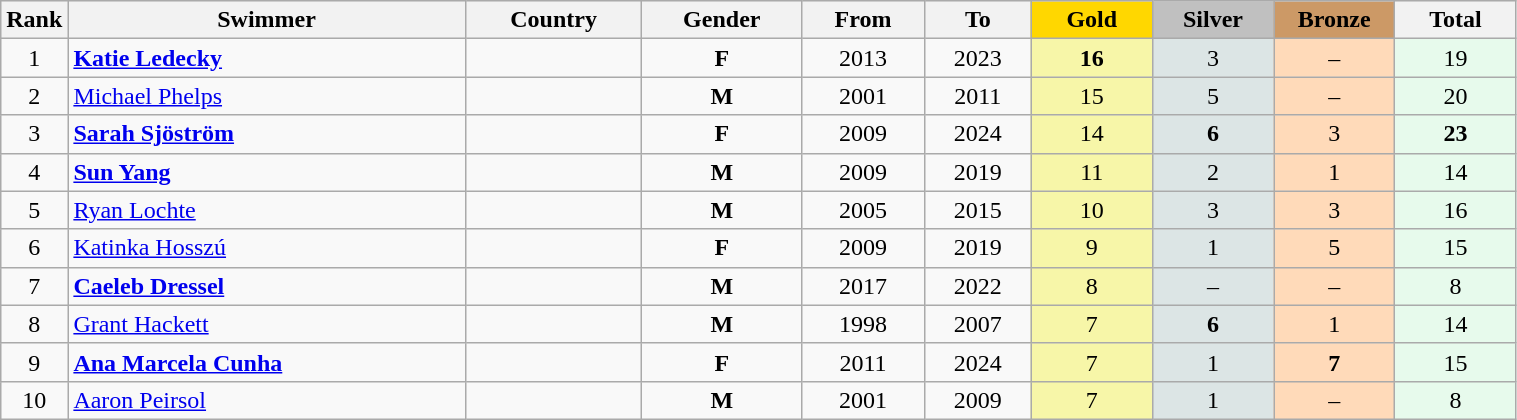<table class="wikitable plainrowheaders" width=80% style="text-align:center;">
<tr style="background-color:#EDEDED;">
<th class="hintergrundfarbe5" style="width:1em">Rank</th>
<th class="hintergrundfarbe5">Swimmer</th>
<th class="hintergrundfarbe5">Country</th>
<th class="hintergrundfarbe5">Gender</th>
<th class="hintergrundfarbe5">From</th>
<th class="hintergrundfarbe5">To</th>
<th style="background:    gold; width:8%">Gold</th>
<th style="background:  silver; width:8%">Silver</th>
<th style="background: #CC9966; width:8%">Bronze</th>
<th class="hintergrundfarbe5" style="width:8%">Total</th>
</tr>
<tr>
<td>1</td>
<td align="left"><strong><a href='#'>Katie Ledecky</a></strong></td>
<td align="left"></td>
<td><strong>F</strong></td>
<td>2013</td>
<td>2023</td>
<td bgcolor="#F7F6A8"><strong>16</strong></td>
<td bgcolor="#DCE5E5">3</td>
<td bgcolor="#FFDAB9">–</td>
<td bgcolor="#E7FAEC">19</td>
</tr>
<tr align="center">
<td>2</td>
<td align="left"><a href='#'>Michael Phelps</a></td>
<td align="left"></td>
<td><strong>M</strong></td>
<td>2001</td>
<td>2011</td>
<td bgcolor="#F7F6A8">15</td>
<td bgcolor="#DCE5E5">5</td>
<td bgcolor="#FFDAB9">–</td>
<td bgcolor="#E7FAEC">20</td>
</tr>
<tr align="center">
<td>3</td>
<td align="left"><strong><a href='#'>Sarah Sjöström</a></strong></td>
<td align="left"></td>
<td><strong>F</strong></td>
<td>2009</td>
<td>2024</td>
<td bgcolor="#F7F6A8">14</td>
<td bgcolor="#DCE5E5"><strong>6</strong></td>
<td bgcolor="#FFDAB9">3</td>
<td bgcolor="#E7FAEC"><strong>23</strong></td>
</tr>
<tr align="center">
<td>4</td>
<td align="left"><strong><a href='#'>Sun Yang</a></strong></td>
<td align="left"></td>
<td><strong>M</strong></td>
<td>2009</td>
<td>2019</td>
<td bgcolor="#F7F6A8">11</td>
<td bgcolor="#DCE5E5">2</td>
<td bgcolor="#FFDAB9">1</td>
<td bgcolor="#E7FAEC">14</td>
</tr>
<tr align="center">
<td>5</td>
<td align="left"><a href='#'>Ryan Lochte</a></td>
<td align="left"></td>
<td><strong>M</strong></td>
<td>2005</td>
<td>2015</td>
<td bgcolor="#F7F6A8">10</td>
<td bgcolor="#DCE5E5">3</td>
<td bgcolor="#FFDAB9">3</td>
<td bgcolor="#E7FAEC">16</td>
</tr>
<tr align="center">
<td>6</td>
<td align="left"><a href='#'>Katinka Hosszú</a></td>
<td align="left"></td>
<td><strong>F</strong></td>
<td>2009</td>
<td>2019</td>
<td bgcolor="#F7F6A8">9</td>
<td bgcolor="#DCE5E5">1</td>
<td bgcolor="#FFDAB9">5</td>
<td bgcolor="#E7FAEC">15</td>
</tr>
<tr align="center">
<td>7</td>
<td align="left"><strong><a href='#'>Caeleb Dressel</a></strong></td>
<td align="left"></td>
<td><strong>M</strong></td>
<td>2017</td>
<td>2022</td>
<td bgcolor="#F7F6A8">8</td>
<td bgcolor="#DCE5E5">–</td>
<td bgcolor="#FFDAB9">–</td>
<td bgcolor="#E7FAEC">8</td>
</tr>
<tr align="center">
<td>8</td>
<td align="left"><a href='#'>Grant Hackett</a></td>
<td align="left"></td>
<td><strong>M</strong></td>
<td>1998</td>
<td>2007</td>
<td bgcolor="#F7F6A8">7</td>
<td bgcolor="#DCE5E5"><strong>6</strong></td>
<td bgcolor="#FFDAB9">1</td>
<td bgcolor="#E7FAEC">14</td>
</tr>
<tr align="center">
<td>9</td>
<td align="left"><strong><a href='#'>Ana Marcela Cunha</a></strong></td>
<td align="left"></td>
<td><strong>F</strong></td>
<td>2011</td>
<td>2024</td>
<td bgcolor="#F7F6A8">7</td>
<td bgcolor="#DCE5E5">1</td>
<td bgcolor="#FFDAB9"><strong>7</strong></td>
<td bgcolor="#E7FAEC">15</td>
</tr>
<tr align="center">
<td>10</td>
<td align="left"><a href='#'>Aaron Peirsol</a></td>
<td align="left"></td>
<td><strong>M</strong></td>
<td>2001</td>
<td>2009</td>
<td bgcolor="#F7F6A8">7</td>
<td bgcolor="#DCE5E5">1</td>
<td bgcolor="#FFDAB9">–</td>
<td bgcolor="#E7FAEC">8</td>
</tr>
</table>
